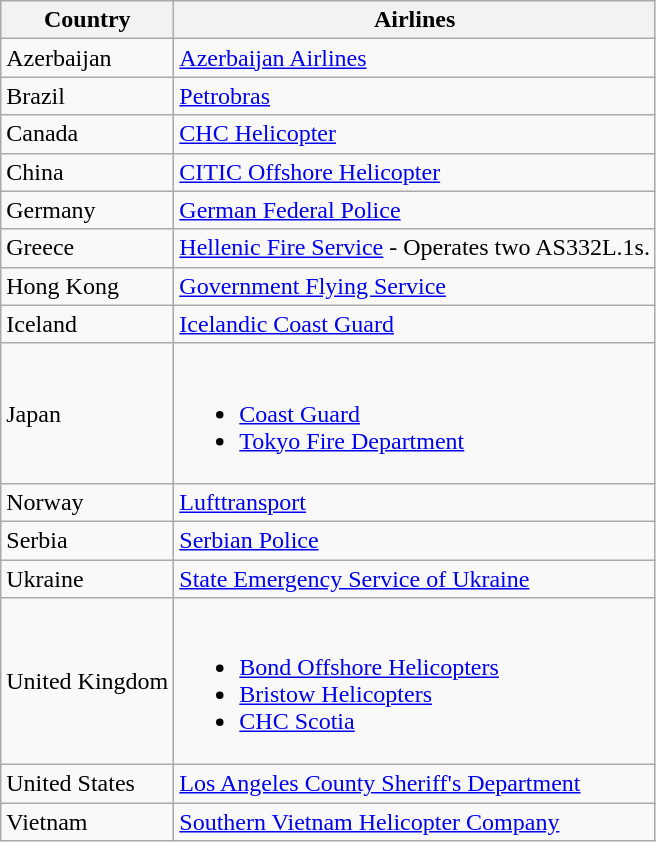<table class="wikitable">
<tr>
<th>Country</th>
<th>Airlines</th>
</tr>
<tr>
<td>Azerbaijan</td>
<td><a href='#'>Azerbaijan Airlines</a></td>
</tr>
<tr>
<td>Brazil</td>
<td><a href='#'>Petrobras</a></td>
</tr>
<tr>
<td>Canada</td>
<td><a href='#'>CHC Helicopter</a></td>
</tr>
<tr>
<td>China</td>
<td><a href='#'>CITIC Offshore Helicopter</a></td>
</tr>
<tr>
<td>Germany</td>
<td><a href='#'>German Federal Police</a></td>
</tr>
<tr>
<td>Greece</td>
<td><a href='#'>Hellenic Fire Service</a> - Operates two AS332L.1s.</td>
</tr>
<tr>
<td>Hong Kong</td>
<td><a href='#'>Government Flying Service</a></td>
</tr>
<tr>
<td>Iceland</td>
<td><a href='#'>Icelandic Coast Guard</a></td>
</tr>
<tr>
<td>Japan</td>
<td><br><ul><li><a href='#'>Coast Guard</a></li><li><a href='#'>Tokyo Fire Department</a></li></ul></td>
</tr>
<tr>
<td>Norway</td>
<td><a href='#'>Lufttransport</a></td>
</tr>
<tr>
<td>Serbia</td>
<td><a href='#'>Serbian Police</a></td>
</tr>
<tr>
<td>Ukraine</td>
<td><a href='#'>State Emergency Service of Ukraine</a></td>
</tr>
<tr>
<td>United Kingdom</td>
<td><br><ul><li><a href='#'>Bond Offshore Helicopters</a></li><li><a href='#'>Bristow Helicopters</a></li><li><a href='#'>CHC Scotia</a></li></ul></td>
</tr>
<tr>
<td>United States</td>
<td><a href='#'>Los Angeles County Sheriff's Department</a></td>
</tr>
<tr>
<td>Vietnam</td>
<td><a href='#'>Southern Vietnam Helicopter Company</a></td>
</tr>
</table>
